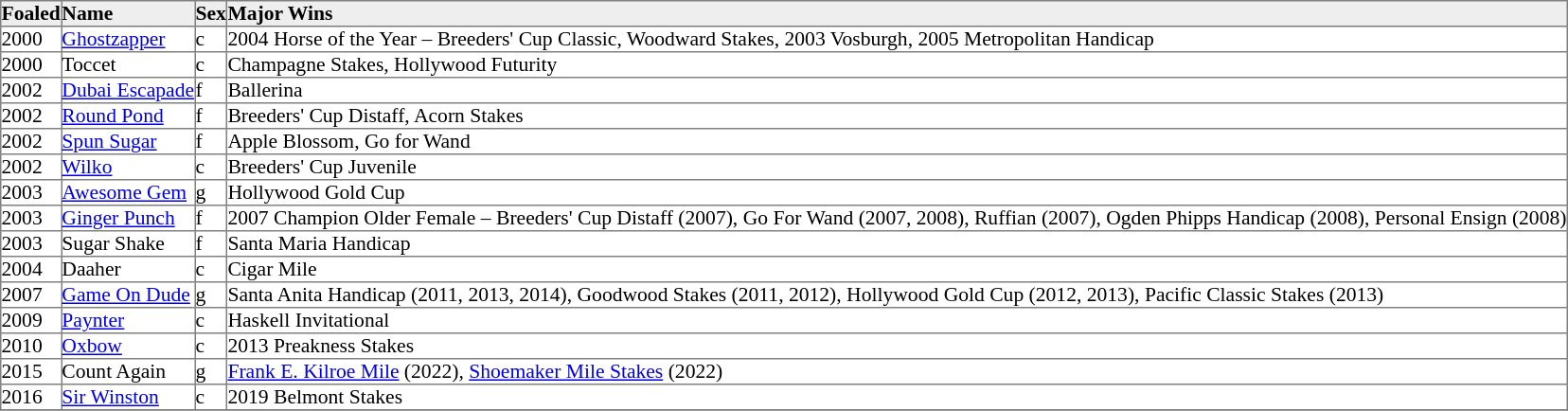<table border="1" cellpadding="0" style="border-collapse: collapse; font-size:90%">
<tr bgcolor="#eeeeee">
<td><strong>Foaled</strong></td>
<td><strong>Name</strong></td>
<td><strong>Sex</strong></td>
<td><strong>Major Wins</strong></td>
</tr>
<tr>
<td>2000</td>
<td><a href='#'>Ghostzapper</a></td>
<td>c</td>
<td>2004 Horse of the Year – Breeders' Cup Classic, Woodward Stakes, 2003 Vosburgh, 2005 Metropolitan Handicap</td>
</tr>
<tr>
<td>2000</td>
<td>Toccet</td>
<td>c</td>
<td>Champagne Stakes, Hollywood Futurity</td>
</tr>
<tr>
<td>2002</td>
<td><a href='#'>Dubai Escapade</a></td>
<td>f</td>
<td>Ballerina</td>
</tr>
<tr>
<td>2002</td>
<td><a href='#'>Round Pond</a></td>
<td>f</td>
<td>Breeders' Cup Distaff, Acorn Stakes</td>
</tr>
<tr>
<td>2002</td>
<td><a href='#'>Spun Sugar</a></td>
<td>f</td>
<td>Apple Blossom, Go for Wand</td>
</tr>
<tr>
<td>2002</td>
<td><a href='#'>Wilko</a></td>
<td>c</td>
<td>Breeders' Cup Juvenile</td>
</tr>
<tr>
<td>2003</td>
<td><a href='#'>Awesome Gem</a></td>
<td>g</td>
<td>Hollywood Gold Cup</td>
</tr>
<tr>
<td>2003</td>
<td><a href='#'>Ginger Punch</a></td>
<td>f</td>
<td>2007 Champion Older Female – Breeders' Cup Distaff (2007), Go For Wand (2007, 2008), Ruffian (2007), Ogden Phipps Handicap (2008), Personal Ensign (2008)</td>
</tr>
<tr>
<td>2003</td>
<td>Sugar Shake</td>
<td>f</td>
<td>Santa Maria Handicap</td>
</tr>
<tr>
<td>2004</td>
<td>Daaher</td>
<td>c</td>
<td>Cigar Mile</td>
</tr>
<tr>
<td>2007</td>
<td><a href='#'>Game On Dude</a></td>
<td>g</td>
<td>Santa Anita Handicap (2011, 2013, 2014), Goodwood Stakes (2011, 2012), Hollywood Gold Cup (2012, 2013), Pacific Classic Stakes (2013)</td>
</tr>
<tr>
<td>2009</td>
<td><a href='#'>Paynter</a></td>
<td>c</td>
<td>Haskell Invitational</td>
</tr>
<tr>
<td>2010</td>
<td><a href='#'>Oxbow</a></td>
<td>c</td>
<td>2013 Preakness Stakes</td>
</tr>
<tr>
<td>2015</td>
<td>Count Again</td>
<td>g</td>
<td><a href='#'>Frank E. Kilroe Mile</a> (2022), <a href='#'>Shoemaker Mile Stakes</a> (2022)</td>
</tr>
<tr>
<td>2016</td>
<td><a href='#'>Sir Winston</a></td>
<td>c</td>
<td>2019 Belmont Stakes</td>
</tr>
<tr>
</tr>
</table>
